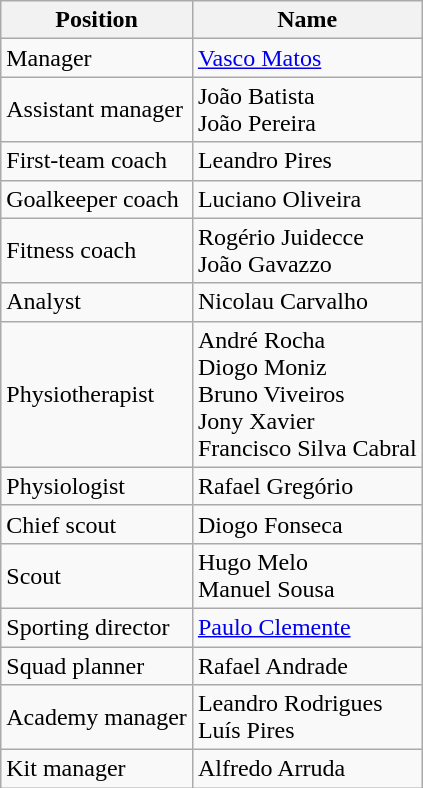<table class="wikitable">
<tr>
<th>Position</th>
<th>Name</th>
</tr>
<tr>
<td>Manager</td>
<td> <a href='#'>Vasco Matos</a></td>
</tr>
<tr>
<td>Assistant manager</td>
<td> João Batista <br>  João Pereira</td>
</tr>
<tr>
<td>First-team coach</td>
<td> Leandro Pires</td>
</tr>
<tr>
<td>Goalkeeper coach</td>
<td> Luciano Oliveira</td>
</tr>
<tr>
<td>Fitness coach</td>
<td> Rogério Juidecce <br>  João Gavazzo</td>
</tr>
<tr>
<td>Analyst</td>
<td> Nicolau Carvalho</td>
</tr>
<tr>
<td>Physiotherapist</td>
<td> André Rocha <br>  Diogo Moniz <br>  Bruno Viveiros <br>  Jony Xavier <br>  Francisco Silva Cabral</td>
</tr>
<tr>
<td>Physiologist</td>
<td> Rafael Gregório</td>
</tr>
<tr>
<td>Chief scout</td>
<td> Diogo Fonseca</td>
</tr>
<tr>
<td>Scout</td>
<td> Hugo Melo <br> Manuel Sousa</td>
</tr>
<tr>
<td>Sporting director</td>
<td> <a href='#'>Paulo Clemente</a></td>
</tr>
<tr>
<td>Squad planner</td>
<td> Rafael Andrade</td>
</tr>
<tr>
<td>Academy manager</td>
<td> Leandro Rodrigues <br>  Luís Pires</td>
</tr>
<tr>
<td>Kit manager</td>
<td> Alfredo Arruda</td>
</tr>
</table>
